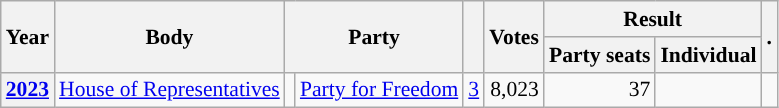<table class="wikitable plainrowheaders sortable" border=2 cellpadding=4 cellspacing=0 style="border: 1px #aaa solid; font-size: 90%; text-align:center;">
<tr>
<th scope="col" rowspan=2>Year</th>
<th scope="col" rowspan=2>Body</th>
<th scope="col" colspan=2 rowspan=2>Party</th>
<th scope="col" rowspan=2></th>
<th scope="col" rowspan=2>Votes</th>
<th scope="colgroup" colspan=2>Result</th>
<th scope="col" rowspan=2 class="unsortable">.</th>
</tr>
<tr>
<th scope="col">Party seats</th>
<th scope="col">Individual</th>
</tr>
<tr>
<th scope="row"><a href='#'>2023</a></th>
<td><a href='#'>House of Representatives</a></td>
<td style="background-color:"></td>
<td><a href='#'>Party for Freedom</a></td>
<td style=text-align:right><a href='#'>3</a></td>
<td style=text-align:right>8,023</td>
<td style=text-align:right>37</td>
<td></td>
<td></td>
</tr>
</table>
